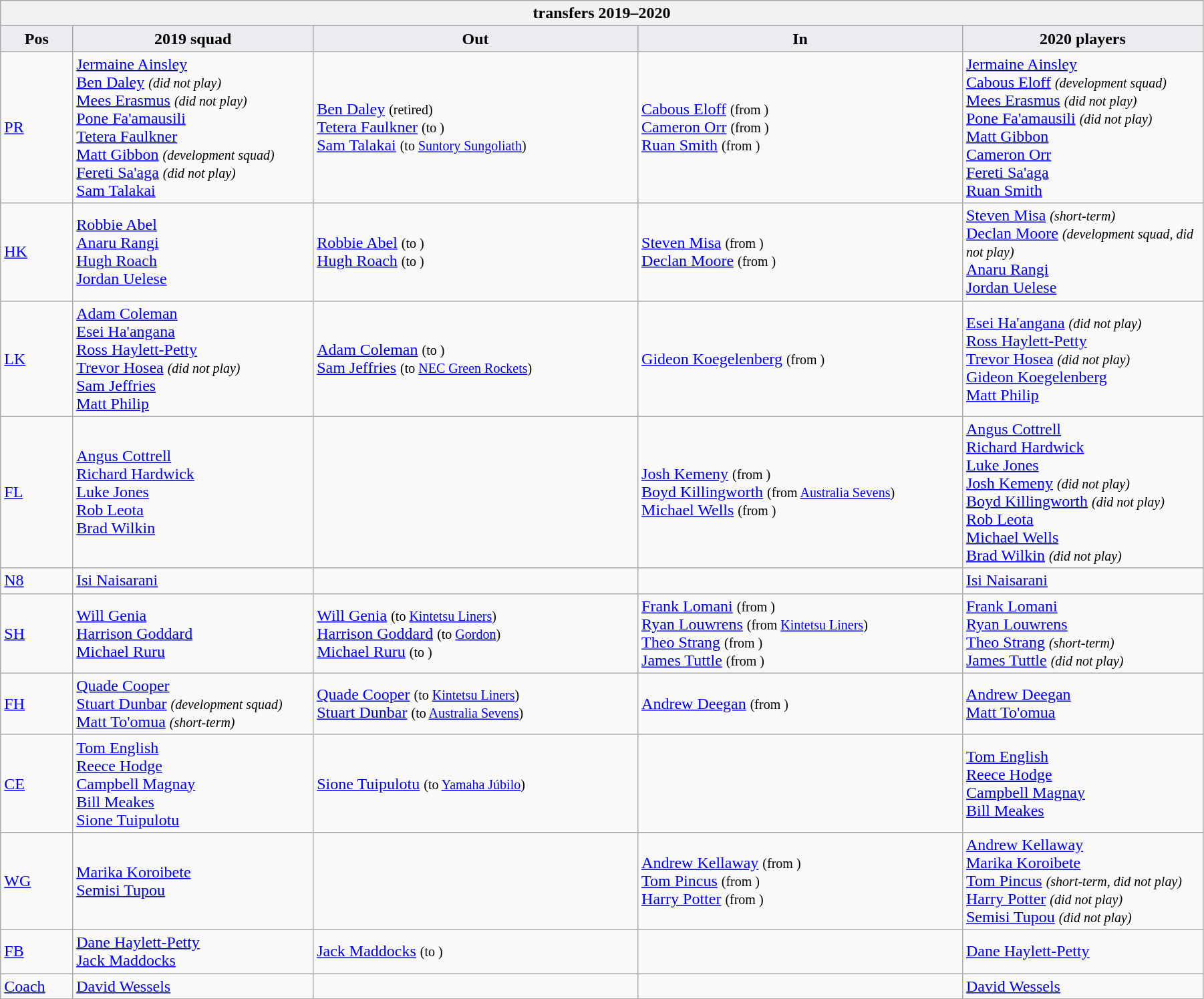<table class="wikitable" style="text-align: left; width:95%">
<tr>
<th colspan="100%"> transfers 2019–2020</th>
</tr>
<tr>
<th style="background:#ebecf0; width:6%;">Pos</th>
<th style="background:#ebecf0; width:20%;">2019 squad</th>
<th style="background:#ebecf0; width:27%;">Out</th>
<th style="background:#ebecf0; width:27%;">In</th>
<th style="background:#ebecf0; width:20%;">2020 players</th>
</tr>
<tr>
<td><a href='#'>PR</a></td>
<td> <a href='#'>Jermaine Ainsley</a> <br> <a href='#'>Ben Daley</a> <small><em>(did not play)</em></small> <br> <a href='#'>Mees Erasmus</a> <small><em>(did not play)</em></small> <br> <a href='#'>Pone Fa'amausili</a> <br> <a href='#'>Tetera Faulkner</a> <br> <a href='#'>Matt Gibbon</a> <small><em>(development squad)</em></small> <br> <a href='#'>Fereti Sa'aga</a> <small><em>(did not play)</em></small> <br> <a href='#'>Sam Talakai</a></td>
<td>  <a href='#'>Ben Daley</a> <small>(retired)</small> <br>  <a href='#'>Tetera Faulkner</a> <small>(to )</small> <br>  <a href='#'>Sam Talakai</a> <small>(to  <a href='#'>Suntory Sungoliath</a>)</small></td>
<td>  <a href='#'>Cabous Eloff</a> <small>(from )</small> <br>  <a href='#'>Cameron Orr</a> <small>(from )</small> <br>  <a href='#'>Ruan Smith</a> <small>(from )</small></td>
<td> <a href='#'>Jermaine Ainsley</a> <br> <a href='#'>Cabous Eloff</a> <small><em>(development squad)</em></small> <br> <a href='#'>Mees Erasmus</a> <small><em>(did not play)</em></small> <br> <a href='#'>Pone Fa'amausili</a> <small><em>(did not play)</em></small> <br> <a href='#'>Matt Gibbon</a> <br> <a href='#'>Cameron Orr</a> <br> <a href='#'>Fereti Sa'aga</a> <br> <a href='#'>Ruan Smith</a></td>
</tr>
<tr>
<td><a href='#'>HK</a></td>
<td> <a href='#'>Robbie Abel</a> <br> <a href='#'>Anaru Rangi</a> <br> <a href='#'>Hugh Roach</a> <br> <a href='#'>Jordan Uelese</a></td>
<td>  <a href='#'>Robbie Abel</a> <small>(to )</small> <br>  <a href='#'>Hugh Roach</a> <small>(to )</small></td>
<td>  <a href='#'>Steven Misa</a> <small>(from )</small> <br>  <a href='#'>Declan Moore</a> <small>(from )</small></td>
<td> <a href='#'>Steven Misa</a> <small><em>(short-term)</em></small> <br> <a href='#'>Declan Moore</a> <small><em>(development squad, did not play)</em></small> <br> <a href='#'>Anaru Rangi</a> <br> <a href='#'>Jordan Uelese</a></td>
</tr>
<tr>
<td><a href='#'>LK</a></td>
<td> <a href='#'>Adam Coleman</a> <br> <a href='#'>Esei Ha'angana</a> <br> <a href='#'>Ross Haylett-Petty</a> <br> <a href='#'>Trevor Hosea</a> <small><em>(did not play)</em></small> <br> <a href='#'>Sam Jeffries</a> <br> <a href='#'>Matt Philip</a></td>
<td>  <a href='#'>Adam Coleman</a> <small>(to )</small> <br>  <a href='#'>Sam Jeffries</a> <small>(to  <a href='#'>NEC Green Rockets</a>)</small></td>
<td>  <a href='#'>Gideon Koegelenberg</a> <small>(from )</small></td>
<td> <a href='#'>Esei Ha'angana</a> <small><em>(did not play)</em></small> <br> <a href='#'>Ross Haylett-Petty</a> <br> <a href='#'>Trevor Hosea</a> <small><em>(did not play)</em></small> <br> <a href='#'>Gideon Koegelenberg</a> <br> <a href='#'>Matt Philip</a></td>
</tr>
<tr>
<td><a href='#'>FL</a></td>
<td> <a href='#'>Angus Cottrell</a> <br> <a href='#'>Richard Hardwick</a> <br> <a href='#'>Luke Jones</a> <br> <a href='#'>Rob Leota</a> <br> <a href='#'>Brad Wilkin</a></td>
<td></td>
<td>  <a href='#'>Josh Kemeny</a> <small>(from )</small> <br>  <a href='#'>Boyd Killingworth</a> <small>(from <a href='#'>Australia Sevens</a>)</small> <br>  <a href='#'>Michael Wells</a> <small>(from )</small></td>
<td> <a href='#'>Angus Cottrell</a> <br> <a href='#'>Richard Hardwick</a> <br> <a href='#'>Luke Jones</a> <br> <a href='#'>Josh Kemeny</a> <small><em>(did not play)</em></small> <br> <a href='#'>Boyd Killingworth</a> <small><em>(did not play)</em></small> <br> <a href='#'>Rob Leota</a> <br> <a href='#'>Michael Wells</a> <br> <a href='#'>Brad Wilkin</a> <small><em>(did not play)</em></small></td>
</tr>
<tr>
<td><a href='#'>N8</a></td>
<td> <a href='#'>Isi Naisarani</a></td>
<td></td>
<td></td>
<td> <a href='#'>Isi Naisarani</a></td>
</tr>
<tr>
<td><a href='#'>SH</a></td>
<td> <a href='#'>Will Genia</a> <br> <a href='#'>Harrison Goddard</a> <br> <a href='#'>Michael Ruru</a></td>
<td>  <a href='#'>Will Genia</a> <small>(to  <a href='#'>Kintetsu Liners</a>)</small> <br>  <a href='#'>Harrison Goddard</a> <small>(to <a href='#'>Gordon</a>)</small> <br>  <a href='#'>Michael Ruru</a> <small>(to )</small></td>
<td>  <a href='#'>Frank Lomani</a> <small>(from )</small> <br>  <a href='#'>Ryan Louwrens</a> <small>(from  <a href='#'>Kintetsu Liners</a>)</small> <br>  <a href='#'>Theo Strang</a> <small>(from )</small> <br>  <a href='#'>James Tuttle</a> <small>(from )</small></td>
<td> <a href='#'>Frank Lomani</a> <br> <a href='#'>Ryan Louwrens</a> <br> <a href='#'>Theo Strang</a> <small><em>(short-term)</em></small> <br> <a href='#'>James Tuttle</a> <small><em>(did not play)</em></small></td>
</tr>
<tr>
<td><a href='#'>FH</a></td>
<td> <a href='#'>Quade Cooper</a> <br> <a href='#'>Stuart Dunbar</a> <small><em>(development squad)</em></small> <br> <a href='#'>Matt To'omua</a> <small><em>(short-term)</em></small></td>
<td>  <a href='#'>Quade Cooper</a> <small>(to  <a href='#'>Kintetsu Liners</a>)</small> <br>  <a href='#'>Stuart Dunbar</a> <small>(to <a href='#'>Australia Sevens</a>)</small></td>
<td>  <a href='#'>Andrew Deegan</a> <small>(from )</small></td>
<td> <a href='#'>Andrew Deegan</a> <br> <a href='#'>Matt To'omua</a></td>
</tr>
<tr>
<td><a href='#'>CE</a></td>
<td> <a href='#'>Tom English</a> <br> <a href='#'>Reece Hodge</a> <br> <a href='#'>Campbell Magnay</a> <br> <a href='#'>Bill Meakes</a> <br> <a href='#'>Sione Tuipulotu</a></td>
<td>  <a href='#'>Sione Tuipulotu</a> <small>(to  <a href='#'>Yamaha Júbilo</a>)</small></td>
<td></td>
<td> <a href='#'>Tom English</a> <br> <a href='#'>Reece Hodge</a> <br> <a href='#'>Campbell Magnay</a> <br> <a href='#'>Bill Meakes</a></td>
</tr>
<tr>
<td><a href='#'>WG</a></td>
<td> <a href='#'>Marika Koroibete</a> <br> <a href='#'>Semisi Tupou</a></td>
<td></td>
<td>  <a href='#'>Andrew Kellaway</a> <small>(from )</small> <br>  <a href='#'>Tom Pincus</a> <small>(from )</small> <br>  <a href='#'>Harry Potter</a> <small>(from )</small></td>
<td> <a href='#'>Andrew Kellaway</a> <br> <a href='#'>Marika Koroibete</a> <br> <a href='#'>Tom Pincus</a> <small><em>(short-term, did not play)</em></small> <br> <a href='#'>Harry Potter</a> <small><em>(did not play)</em></small> <br> <a href='#'>Semisi Tupou</a> <small><em>(did not play)</em></small></td>
</tr>
<tr>
<td><a href='#'>FB</a></td>
<td> <a href='#'>Dane Haylett-Petty</a> <br> <a href='#'>Jack Maddocks</a></td>
<td>  <a href='#'>Jack Maddocks</a> <small>(to )</small></td>
<td></td>
<td> <a href='#'>Dane Haylett-Petty</a></td>
</tr>
<tr>
<td><a href='#'>Coach</a></td>
<td> <a href='#'>David Wessels</a></td>
<td></td>
<td></td>
<td> <a href='#'>David Wessels</a></td>
</tr>
</table>
